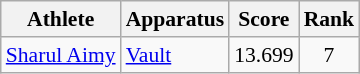<table class=wikitable style=font-size:90%;text-align:center>
<tr>
<th>Athlete</th>
<th>Apparatus</th>
<th>Score</th>
<th>Rank</th>
</tr>
<tr style="text-align:center">
<td style="text-align:left"><a href='#'>Sharul Aimy</a></td>
<td style="text-align:left" rowspan=1><a href='#'>Vault</a></td>
<td>13.699</td>
<td>7</td>
</tr>
</table>
